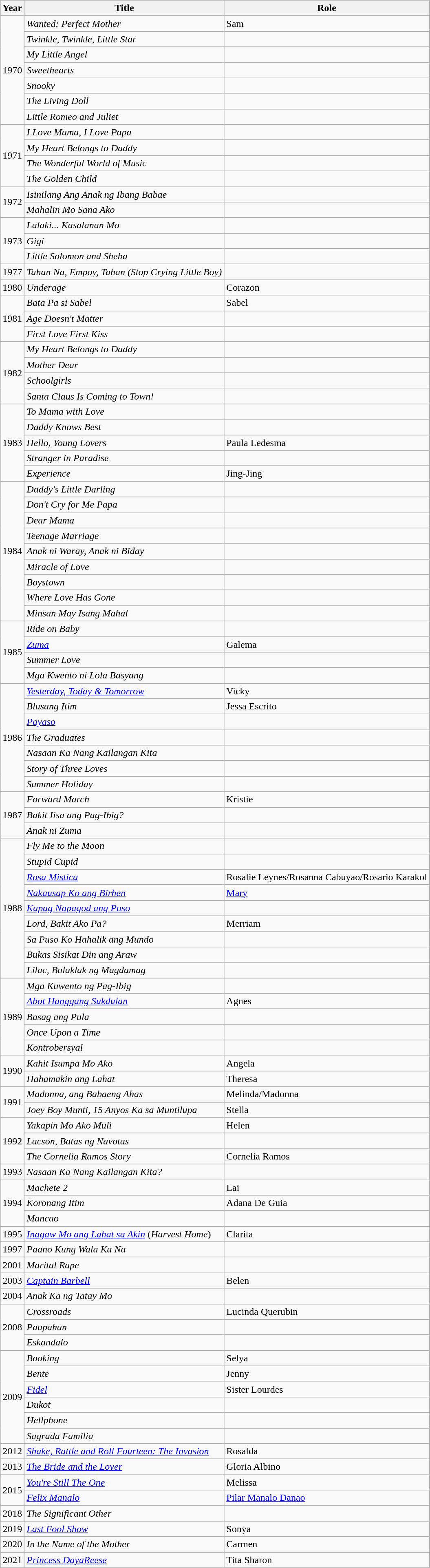<table class="wikitable sortable">
<tr>
<th scope="col">Year</th>
<th scope="col">Title</th>
<th scope="col">Role</th>
</tr>
<tr>
<td rowspan="7">1970</td>
<td><em>Wanted: Perfect Mother</em></td>
<td>Sam</td>
</tr>
<tr>
<td><em>Twinkle, Twinkle, Little Star</em></td>
<td></td>
</tr>
<tr>
<td><em>My Little Angel</em></td>
<td></td>
</tr>
<tr>
<td><em>Sweethearts</em></td>
<td></td>
</tr>
<tr>
<td><em>Snooky</em></td>
<td></td>
</tr>
<tr>
<td><em>The Living Doll</em></td>
<td></td>
</tr>
<tr>
<td><em>Little Romeo and Juliet</em></td>
<td></td>
</tr>
<tr>
<td rowspan="4">1971</td>
<td><em>I Love Mama, I Love Papa</em></td>
<td></td>
</tr>
<tr>
<td><em>My Heart Belongs to Daddy</em></td>
<td></td>
</tr>
<tr>
<td><em>The Wonderful World of Music</em></td>
<td></td>
</tr>
<tr>
<td><em>The Golden Child</em></td>
<td></td>
</tr>
<tr>
<td rowspan="2">1972</td>
<td><em>Isinilang Ang Anak ng Ibang Babae</em></td>
<td></td>
</tr>
<tr>
<td><em>Mahalin Mo Sana Ako</em></td>
<td></td>
</tr>
<tr>
<td rowspan="3">1973</td>
<td><em>Lalaki... Kasalanan Mo</em></td>
<td></td>
</tr>
<tr>
<td><em>Gigi</em></td>
<td></td>
</tr>
<tr>
<td><em>Little Solomon and Sheba</em></td>
<td></td>
</tr>
<tr>
<td>1977</td>
<td><em>Tahan Na, Empoy, Tahan (Stop Crying Little Boy)</em></td>
<td></td>
</tr>
<tr>
<td>1980</td>
<td><em>Underage</em></td>
<td>Corazon</td>
</tr>
<tr>
<td rowspan="3">1981</td>
<td><em>Bata Pa si Sabel</em></td>
<td>Sabel</td>
</tr>
<tr>
<td><em>Age Doesn't Matter</em></td>
<td></td>
</tr>
<tr>
<td><em>First Love First Kiss</em></td>
<td></td>
</tr>
<tr>
<td rowspan="4">1982</td>
<td><em>My Heart Belongs to Daddy</em></td>
<td></td>
</tr>
<tr>
<td><em>Mother Dear</em></td>
<td></td>
</tr>
<tr>
<td><em>Schoolgirls</em></td>
<td></td>
</tr>
<tr>
<td><em>Santa Claus Is Coming to Town!</em></td>
<td></td>
</tr>
<tr>
<td rowspan="5">1983</td>
<td><em>To Mama with Love</em></td>
<td></td>
</tr>
<tr>
<td><em>Daddy Knows Best</em></td>
<td></td>
</tr>
<tr>
<td><em>Hello, Young Lovers</em></td>
<td>Paula Ledesma</td>
</tr>
<tr>
<td><em>Stranger in Paradise</em></td>
<td></td>
</tr>
<tr>
<td><em>Experience</em></td>
<td>Jing-Jing</td>
</tr>
<tr>
<td rowspan="9">1984</td>
<td><em>Daddy's Little Darling</em></td>
<td></td>
</tr>
<tr>
<td><em>Don't Cry for Me Papa</em></td>
<td></td>
</tr>
<tr>
<td><em>Dear Mama</em></td>
<td></td>
</tr>
<tr>
<td><em>Teenage Marriage</em></td>
<td></td>
</tr>
<tr>
<td><em>Anak ni Waray, Anak ni Biday</em></td>
<td></td>
</tr>
<tr>
<td><em>Miracle of Love</em></td>
<td></td>
</tr>
<tr>
<td><em>Boystown</em></td>
<td></td>
</tr>
<tr>
<td><em>Where Love Has Gone</em></td>
<td></td>
</tr>
<tr>
<td><em>Minsan May Isang Mahal</em></td>
<td></td>
</tr>
<tr>
<td rowspan="4">1985</td>
<td><em>Ride on Baby</em></td>
<td></td>
</tr>
<tr>
<td><em><a href='#'>Zuma</a></em></td>
<td>Galema</td>
</tr>
<tr>
<td><em>Summer Love</em></td>
<td></td>
</tr>
<tr>
<td><em>Mga Kwento ni Lola Basyang</em></td>
<td></td>
</tr>
<tr>
<td rowspan="7">1986</td>
<td><em><a href='#'>Yesterday, Today & Tomorrow</a></em></td>
<td>Vicky</td>
</tr>
<tr>
<td><em>Blusang Itim</em></td>
<td>Jessa Escrito</td>
</tr>
<tr>
<td><em><a href='#'>Payaso</a></em></td>
<td></td>
</tr>
<tr>
<td><em>The Graduates</em></td>
<td></td>
</tr>
<tr>
<td><em>Nasaan Ka Nang Kailangan Kita</em></td>
<td></td>
</tr>
<tr>
<td><em>Story of Three Loves</em></td>
<td></td>
</tr>
<tr>
<td><em>Summer Holiday</em></td>
<td></td>
</tr>
<tr>
<td rowspan="3">1987</td>
<td><em>Forward March</em></td>
<td>Kristie</td>
</tr>
<tr>
<td><em>Bakit Iisa ang Pag-Ibig?</em></td>
<td></td>
</tr>
<tr>
<td><em>Anak ni Zuma</em></td>
<td></td>
</tr>
<tr>
<td rowspan="9">1988</td>
<td><em>Fly Me to the Moon</em></td>
<td></td>
</tr>
<tr>
<td><em>Stupid Cupid</em></td>
<td></td>
</tr>
<tr>
<td><em><a href='#'>Rosa Mistica</a></em></td>
<td>Rosalie Leynes/Rosanna Cabuyao/Rosario Karakol</td>
</tr>
<tr>
<td><em><a href='#'>Nakausap Ko ang Birhen</a></em></td>
<td><a href='#'>Mary</a></td>
</tr>
<tr>
<td><em><a href='#'>Kapag Napagod ang Puso</a></em></td>
<td></td>
</tr>
<tr>
<td><em>Lord, Bakit Ako Pa?</em></td>
<td>Merriam</td>
</tr>
<tr>
<td><em>Sa Puso Ko Hahalik ang Mundo</em></td>
<td></td>
</tr>
<tr>
<td><em>Bukas Sisikat Din ang Araw</em></td>
<td></td>
</tr>
<tr>
<td><em>Lilac, Bulaklak ng Magdamag</em></td>
<td></td>
</tr>
<tr>
<td rowspan="5">1989</td>
<td><em>Mga Kuwento ng Pag-Ibig</em></td>
<td></td>
</tr>
<tr>
<td><em><a href='#'>Abot Hanggang Sukdulan</a></em></td>
<td>Agnes</td>
</tr>
<tr>
<td><em>Basag ang Pula</em></td>
<td></td>
</tr>
<tr>
<td><em>Once Upon a Time</em></td>
<td></td>
</tr>
<tr>
<td><em>Kontrobersyal</em></td>
<td></td>
</tr>
<tr>
<td rowspan="2">1990</td>
<td><em>Kahit Isumpa Mo Ako</em></td>
<td>Angela</td>
</tr>
<tr>
<td><em>Hahamakin ang Lahat</em></td>
<td>Theresa</td>
</tr>
<tr>
<td rowspan="2">1991</td>
<td><em>Madonna, ang Babaeng Ahas</em></td>
<td>Melinda/Madonna</td>
</tr>
<tr>
<td><em>Joey Boy Munti, 15 Anyos Ka sa Muntilupa</em></td>
<td>Stella</td>
</tr>
<tr>
<td rowspan="3">1992</td>
<td><em>Yakapin Mo Ako Muli</em></td>
<td>Helen</td>
</tr>
<tr>
<td><em>Lacson, Batas ng Navotas</em></td>
<td></td>
</tr>
<tr>
<td><em>The Cornelia Ramos Story</em></td>
<td>Cornelia Ramos</td>
</tr>
<tr>
<td>1993</td>
<td><em>Nasaan Ka Nang Kailangan Kita?</em></td>
<td></td>
</tr>
<tr>
<td rowspan="3">1994</td>
<td><em>Machete 2</em></td>
<td>Lai</td>
</tr>
<tr>
<td><em>Koronang Itim</em></td>
<td>Adana De Guia</td>
</tr>
<tr>
<td><em>Mancao</em></td>
<td></td>
</tr>
<tr>
<td>1995</td>
<td><em><a href='#'>Inagaw Mo ang Lahat sa Akin</a></em> (<em>Harvest Home</em>)</td>
<td>Clarita</td>
</tr>
<tr>
<td>1997</td>
<td><em>Paano Kung Wala Ka Na</em></td>
<td></td>
</tr>
<tr>
<td>2001</td>
<td><em>Marital Rape</em></td>
<td></td>
</tr>
<tr>
<td>2003</td>
<td><em><a href='#'>Captain Barbell</a></em></td>
<td>Belen</td>
</tr>
<tr>
<td>2004</td>
<td><em>Anak Ka ng Tatay Mo</em></td>
<td></td>
</tr>
<tr>
<td rowspan="3">2008</td>
<td><em>Crossroads</em></td>
<td>Lucinda Querubin</td>
</tr>
<tr>
<td><em>Paupahan</em></td>
<td></td>
</tr>
<tr>
<td><em>Eskandalo</em></td>
<td></td>
</tr>
<tr>
<td rowspan="6">2009</td>
<td><em>Booking</em></td>
<td>Selya</td>
</tr>
<tr>
<td><em>Bente</em></td>
<td>Jenny</td>
</tr>
<tr>
<td><em><a href='#'>Fidel</a></em></td>
<td>Sister Lourdes</td>
</tr>
<tr>
<td><em>Dukot</em></td>
<td></td>
</tr>
<tr>
<td><em>Hellphone</em></td>
<td></td>
</tr>
<tr>
<td><em>Sagrada Familia</em></td>
<td></td>
</tr>
<tr>
<td>2012</td>
<td><em><a href='#'>Shake, Rattle and Roll Fourteen: The Invasion</a></em></td>
<td>Rosalda</td>
</tr>
<tr>
<td>2013</td>
<td><em><a href='#'>The Bride and the Lover</a></em></td>
<td>Gloria Albino</td>
</tr>
<tr>
<td rowspan="2">2015</td>
<td><em><a href='#'>You're Still The One</a></em></td>
<td>Melissa</td>
</tr>
<tr>
<td><em><a href='#'>Felix Manalo</a></em></td>
<td><a href='#'>Pilar Manalo Danao</a></td>
</tr>
<tr>
<td>2018</td>
<td><em>The Significant Other</em></td>
<td></td>
</tr>
<tr>
<td>2019</td>
<td><em><a href='#'>Last Fool Show</a></em></td>
<td>Sonya</td>
</tr>
<tr>
<td>2020</td>
<td><em>In the Name of the Mother</em></td>
<td>Carmen</td>
</tr>
<tr>
<td>2021</td>
<td><em><a href='#'>Princess DayaReese</a></em></td>
<td>Tita Sharon</td>
</tr>
</table>
